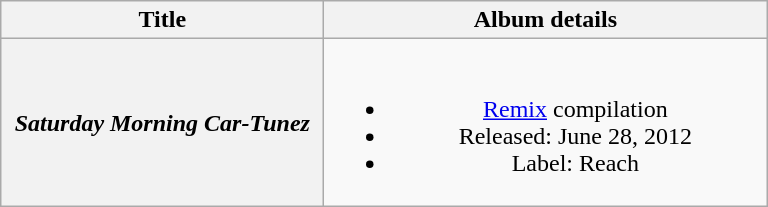<table class="wikitable plainrowheaders" style="text-align:center;" border="1">
<tr>
<th scope="col" style="width:13em;">Title</th>
<th scope="col" style="width:18em;">Album details</th>
</tr>
<tr>
<th scope="row"><em>Saturday Morning Car-Tunez</em></th>
<td><br><ul><li><a href='#'>Remix</a> compilation</li><li>Released: June 28, 2012</li><li>Label: Reach</li></ul></td>
</tr>
</table>
